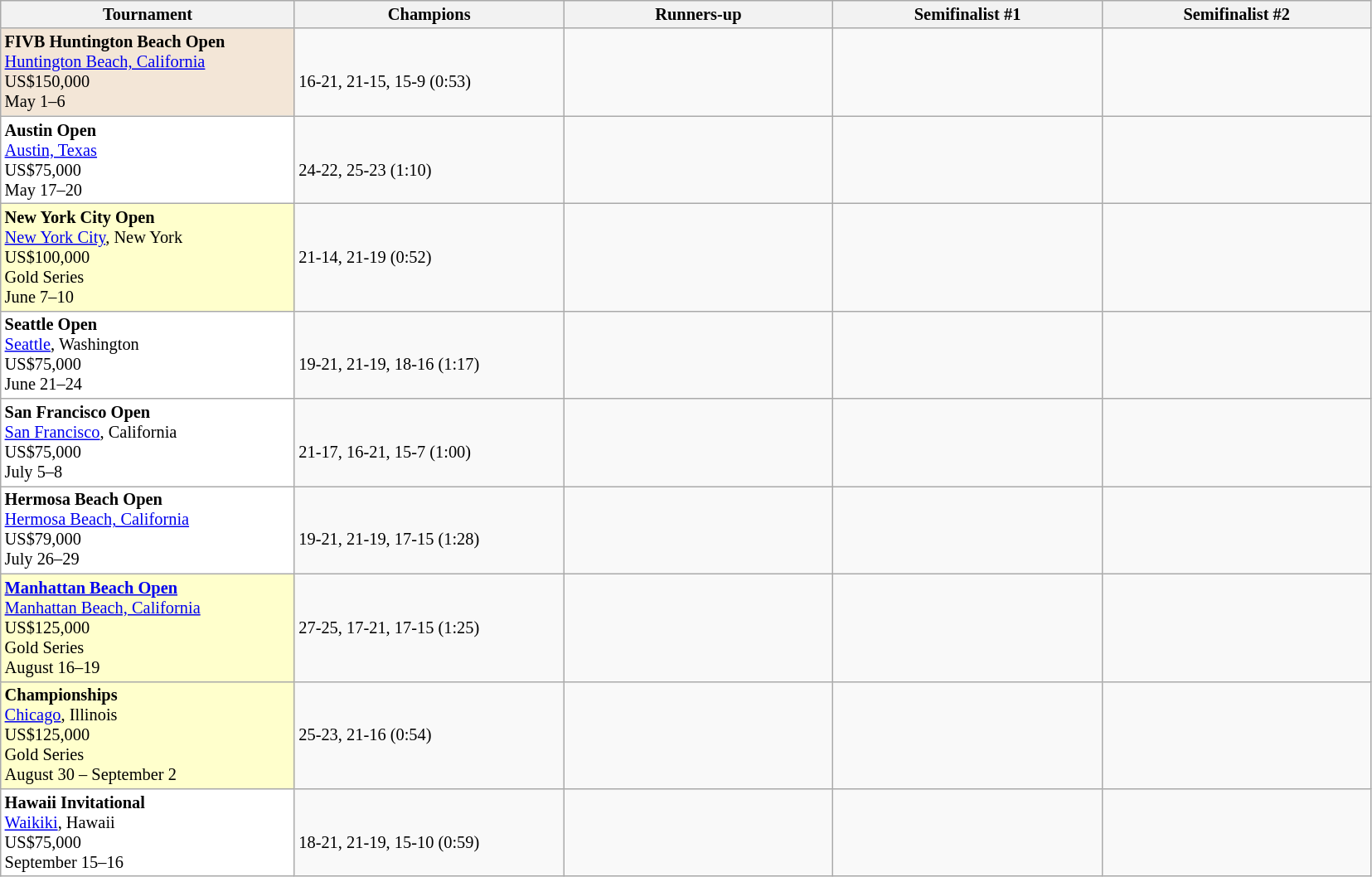<table class=wikitable style=font-size:85%>
<tr>
<th width=230>Tournament</th>
<th width=210>Champions</th>
<th width=210>Runners-up</th>
<th width=210>Semifinalist #1</th>
<th width=210>Semifinalist #2</th>
</tr>
<tr valign=top>
<td style="background:#F3E6D7;"><strong>FIVB Huntington Beach Open</strong><br><a href='#'>Huntington Beach, California</a><br>US$150,000<br>May 1–6</td>
<td><br><br>16-21, 21-15, 15-9 (0:53)</td>
<td><br></td>
<td><br></td>
<td><br></td>
</tr>
<tr valign=top>
<td style="background:#ffffff;"><strong>Austin Open</strong><br><a href='#'>Austin, Texas</a><br>US$75,000<br>May 17–20</td>
<td><br><br>24-22, 25-23 (1:10)</td>
<td><br></td>
<td><br></td>
<td><br></td>
</tr>
<tr valign=top>
<td style="background:#ffc;"><strong>New York City Open</strong><br><a href='#'>New York City</a>, New York<br>US$100,000<br>Gold Series<br>June 7–10</td>
<td><br><br>21-14, 21-19 (0:52)</td>
<td><br></td>
<td><br></td>
<td><br></td>
</tr>
<tr valign=top>
<td style="background:#ffffff;"><strong>Seattle Open</strong><br><a href='#'>Seattle</a>, Washington<br>US$75,000<br>June 21–24</td>
<td><br><br>19-21, 21-19, 18-16 (1:17)</td>
<td><br></td>
<td><br></td>
<td><br></td>
</tr>
<tr valign=top>
<td style="background:#ffffff;"><strong>San Francisco Open</strong><br><a href='#'>San Francisco</a>, California<br>US$75,000<br>July 5–8</td>
<td><br><br>21-17, 16-21, 15-7 (1:00)</td>
<td><br></td>
<td><br></td>
<td><br></td>
</tr>
<tr valign=top>
<td style="background:#ffffff;"><strong>Hermosa Beach Open</strong><br><a href='#'>Hermosa Beach, California</a><br>US$79,000<br>July 26–29</td>
<td><br><br>19-21, 21-19, 17-15 (1:28)</td>
<td><br></td>
<td><br></td>
<td><br></td>
</tr>
<tr valign=top>
<td style="background:#ffc;"><strong><a href='#'>Manhattan Beach Open</a></strong><br><a href='#'>Manhattan Beach, California</a><br>US$125,000<br>Gold Series<br>August 16–19</td>
<td><br><br>27-25, 17-21, 17-15 (1:25)</td>
<td><br></td>
<td><br></td>
<td><br></td>
</tr>
<tr valign=top>
<td style="background:#ffc;"><strong>Championships</strong><br><a href='#'>Chicago</a>, Illinois<br>US$125,000<br>Gold Series<br>August 30 – September 2</td>
<td><br><br>25-23, 21-16 (0:54)</td>
<td><br></td>
<td><br></td>
<td><br></td>
</tr>
<tr valign=top>
<td style="background:#ffffff;"><strong>Hawaii Invitational</strong><br><a href='#'>Waikiki</a>, Hawaii<br>US$75,000<br>September 15–16</td>
<td><br><br>18-21, 21-19, 15-10 (0:59)</td>
<td><br></td>
<td><br></td>
<td><br></td>
</tr>
</table>
